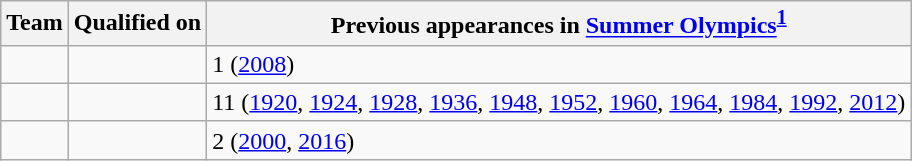<table class="wikitable sortable">
<tr>
<th>Team</th>
<th>Qualified on</th>
<th data-sort-type="number">Previous appearances in <a href='#'>Summer Olympics</a><sup><strong><a href='#'>1</a></strong></sup></th>
</tr>
<tr>
<td></td>
<td></td>
<td>1 (<a href='#'>2008</a>)</td>
</tr>
<tr>
<td></td>
<td></td>
<td>11 (<a href='#'>1920</a>, <a href='#'>1924</a>, <a href='#'>1928</a>, <a href='#'>1936</a>, <a href='#'>1948</a>, <a href='#'>1952</a>, <a href='#'>1960</a>, <a href='#'>1964</a>, <a href='#'>1984</a>, <a href='#'>1992</a>, <a href='#'>2012</a>)</td>
</tr>
<tr>
<td></td>
<td></td>
<td>2 (<a href='#'>2000</a>, <a href='#'>2016</a>)</td>
</tr>
</table>
